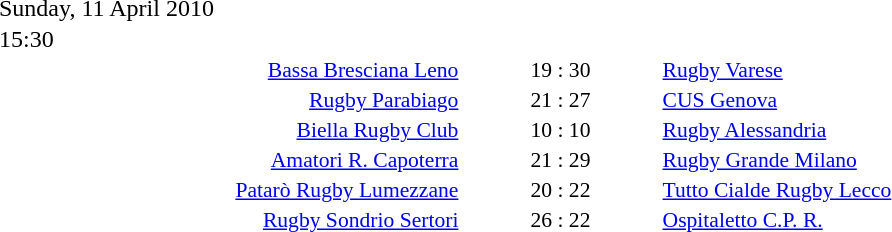<table style="width:70%;" cellspacing="1">
<tr>
<th width=35%></th>
<th width=15%></th>
<th></th>
</tr>
<tr>
<td>Sunday, 11 April 2010</td>
</tr>
<tr>
<td>15:30</td>
</tr>
<tr style=font-size:90%>
<td align=right><a href='#'>Bassa Bresciana Leno</a></td>
<td align=center>19 : 30</td>
<td><a href='#'>Rugby Varese</a></td>
</tr>
<tr style=font-size:90%>
<td align=right><a href='#'>Rugby Parabiago</a></td>
<td align=center>21 : 27</td>
<td><a href='#'>CUS Genova</a></td>
</tr>
<tr style=font-size:90%>
<td align=right><a href='#'>Biella Rugby Club</a></td>
<td align=center>10 : 10</td>
<td><a href='#'>Rugby Alessandria</a></td>
</tr>
<tr style=font-size:90%>
<td align=right><a href='#'>Amatori R. Capoterra</a></td>
<td align=center>21 : 29</td>
<td><a href='#'>Rugby Grande Milano</a></td>
</tr>
<tr style=font-size:90%>
<td align=right><a href='#'>Patarò Rugby Lumezzane</a></td>
<td align=center>20 : 22</td>
<td><a href='#'>Tutto Cialde Rugby Lecco</a></td>
</tr>
<tr style=font-size:90%>
<td align=right><a href='#'>Rugby Sondrio Sertori</a></td>
<td align=center>26 : 22</td>
<td><a href='#'>Ospitaletto C.P. R.</a></td>
</tr>
</table>
